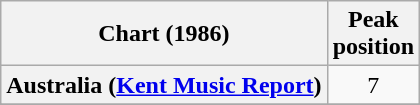<table class="wikitable sortable plainrowheaders" style="text-align:center">
<tr>
<th scope="col">Chart (1986)</th>
<th scope="col">Peak<br>position</th>
</tr>
<tr>
<th scope="row">Australia (<a href='#'>Kent Music Report</a>)</th>
<td>7</td>
</tr>
<tr>
</tr>
<tr>
</tr>
<tr>
</tr>
<tr>
</tr>
<tr>
</tr>
<tr>
</tr>
</table>
